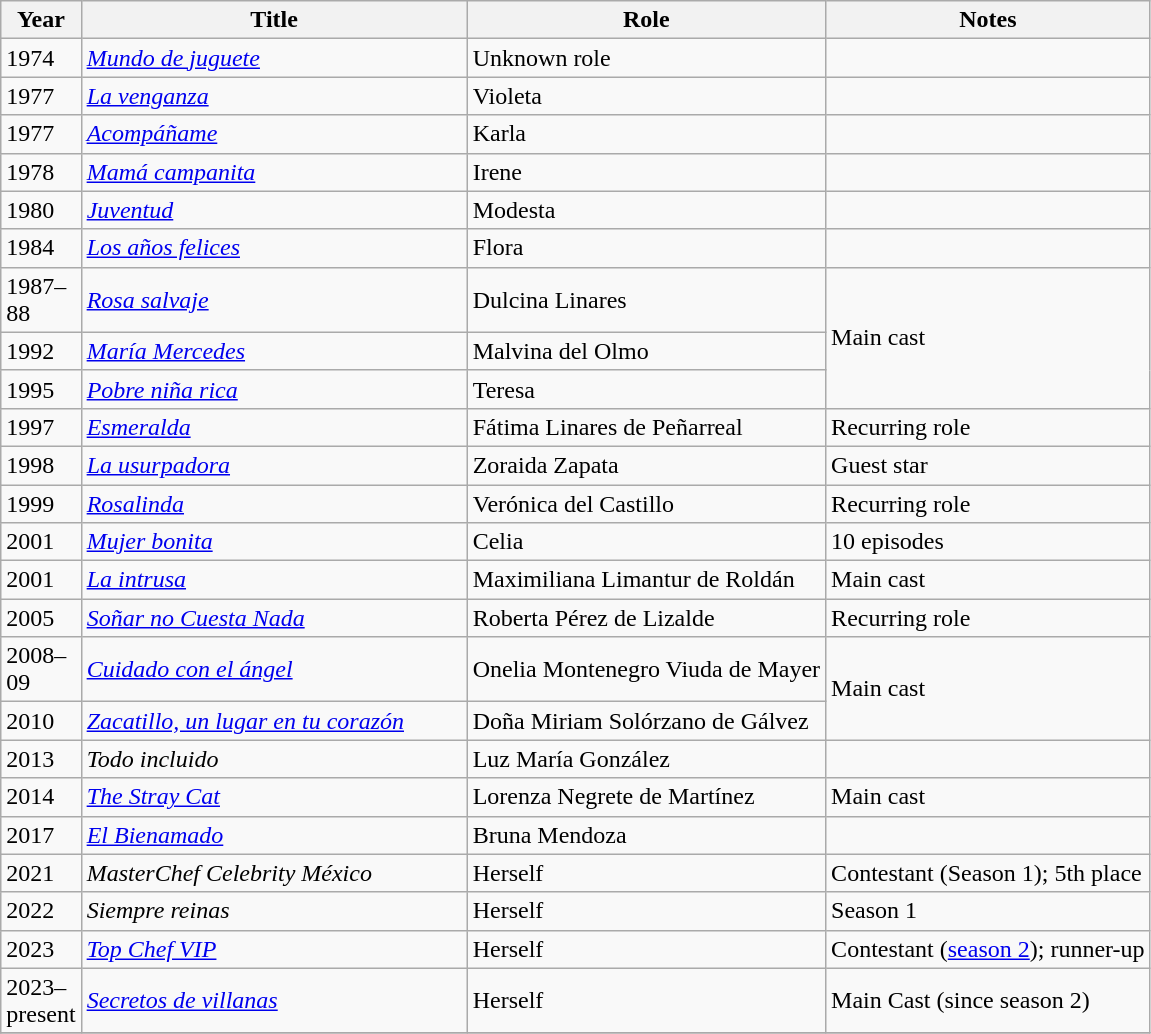<table class="wikitable sortable">
<tr>
<th width="42">Year</th>
<th width="250">Title</th>
<th>Role</th>
<th class="unsortable">Notes</th>
</tr>
<tr>
<td>1974</td>
<td><em><a href='#'>Mundo de juguete</a></em></td>
<td>Unknown role</td>
<td></td>
</tr>
<tr>
<td>1977</td>
<td><em><a href='#'>La venganza</a></em></td>
<td>Violeta</td>
<td></td>
</tr>
<tr>
<td>1977</td>
<td><em><a href='#'>Acompáñame</a></em></td>
<td>Karla</td>
<td></td>
</tr>
<tr>
<td>1978</td>
<td><em><a href='#'>Mamá campanita</a></em></td>
<td>Irene</td>
<td></td>
</tr>
<tr>
<td>1980</td>
<td><em><a href='#'>Juventud</a></em></td>
<td>Modesta</td>
<td></td>
</tr>
<tr>
<td>1984</td>
<td><em><a href='#'>Los años felices</a></em></td>
<td>Flora</td>
<td></td>
</tr>
<tr>
<td>1987–88</td>
<td><em><a href='#'>Rosa salvaje</a></em></td>
<td>Dulcina Linares</td>
<td Rowspan=3>Main cast</td>
</tr>
<tr>
<td>1992</td>
<td><em><a href='#'>María Mercedes</a></em></td>
<td>Malvina del Olmo</td>
</tr>
<tr>
<td>1995</td>
<td><em><a href='#'>Pobre niña rica</a></em></td>
<td>Teresa</td>
</tr>
<tr>
<td>1997</td>
<td><em><a href='#'>Esmeralda</a></em></td>
<td>Fátima Linares de Peñarreal</td>
<td>Recurring role</td>
</tr>
<tr>
<td>1998</td>
<td><em><a href='#'>La usurpadora</a></em></td>
<td>Zoraida Zapata</td>
<td>Guest star</td>
</tr>
<tr>
<td>1999</td>
<td><em><a href='#'>Rosalinda</a></em></td>
<td>Verónica del Castillo</td>
<td>Recurring role</td>
</tr>
<tr>
<td>2001</td>
<td><em><a href='#'>Mujer bonita</a></em></td>
<td>Celia</td>
<td>10 episodes</td>
</tr>
<tr>
<td>2001</td>
<td><em><a href='#'>La intrusa</a></em></td>
<td>Maximiliana Limantur de Roldán</td>
<td>Main cast</td>
</tr>
<tr>
<td>2005</td>
<td><em><a href='#'>Soñar no Cuesta Nada</a></em></td>
<td>Roberta Pérez de Lizalde</td>
<td>Recurring role</td>
</tr>
<tr>
<td>2008–09</td>
<td><em><a href='#'>Cuidado con el ángel</a></em></td>
<td>Onelia Montenegro Viuda de Mayer</td>
<td rowspan=2>Main cast</td>
</tr>
<tr>
<td>2010</td>
<td><em><a href='#'>Zacatillo, un lugar en tu corazón</a></em></td>
<td>Doña Miriam Solórzano de Gálvez</td>
</tr>
<tr>
<td>2013</td>
<td><em>Todo incluido</em></td>
<td>Luz María González</td>
<td></td>
</tr>
<tr>
<td>2014</td>
<td><em><a href='#'>The Stray Cat</a></em></td>
<td>Lorenza Negrete de Martínez</td>
<td>Main cast</td>
</tr>
<tr>
<td>2017</td>
<td><em><a href='#'>El Bienamado</a></em></td>
<td>Bruna Mendoza</td>
<td></td>
</tr>
<tr>
<td>2021</td>
<td><em>MasterChef Celebrity México</em></td>
<td>Herself</td>
<td>Contestant (Season 1); 5th place</td>
</tr>
<tr>
<td>2022</td>
<td><em>Siempre reinas</em></td>
<td>Herself</td>
<td>Season 1</td>
</tr>
<tr>
<td>2023</td>
<td><em><a href='#'>Top Chef VIP</a></em></td>
<td>Herself</td>
<td>Contestant (<a href='#'>season 2</a>); runner-up</td>
</tr>
<tr>
<td>2023–present</td>
<td><em><a href='#'>Secretos de villanas</a></em></td>
<td>Herself</td>
<td>Main Cast (since season 2)</td>
</tr>
<tr>
</tr>
</table>
